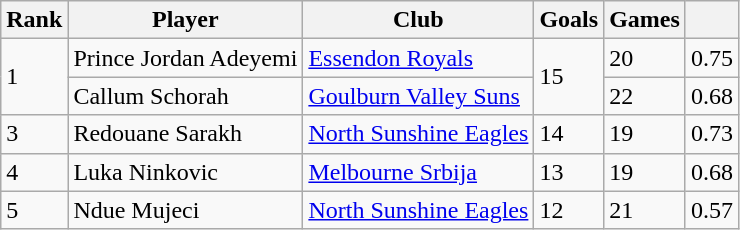<table class="wikitable">
<tr>
<th>Rank</th>
<th>Player</th>
<th>Club</th>
<th>Goals</th>
<th>Games</th>
<th></th>
</tr>
<tr>
<td rowspan="2">1</td>
<td>Prince Jordan Adeyemi</td>
<td><a href='#'>Essendon Royals</a></td>
<td rowspan="2">15</td>
<td>20</td>
<td>0.75</td>
</tr>
<tr>
<td>Callum Schorah</td>
<td><a href='#'>Goulburn Valley Suns</a></td>
<td>22</td>
<td>0.68</td>
</tr>
<tr>
<td>3</td>
<td>Redouane Sarakh</td>
<td><a href='#'>North Sunshine Eagles</a></td>
<td>14</td>
<td>19</td>
<td>0.73</td>
</tr>
<tr>
<td>4</td>
<td>Luka Ninkovic</td>
<td><a href='#'>Melbourne Srbija</a></td>
<td>13</td>
<td>19</td>
<td>0.68</td>
</tr>
<tr>
<td>5</td>
<td>Ndue Mujeci</td>
<td><a href='#'>North Sunshine Eagles</a></td>
<td>12</td>
<td>21</td>
<td>0.57</td>
</tr>
</table>
